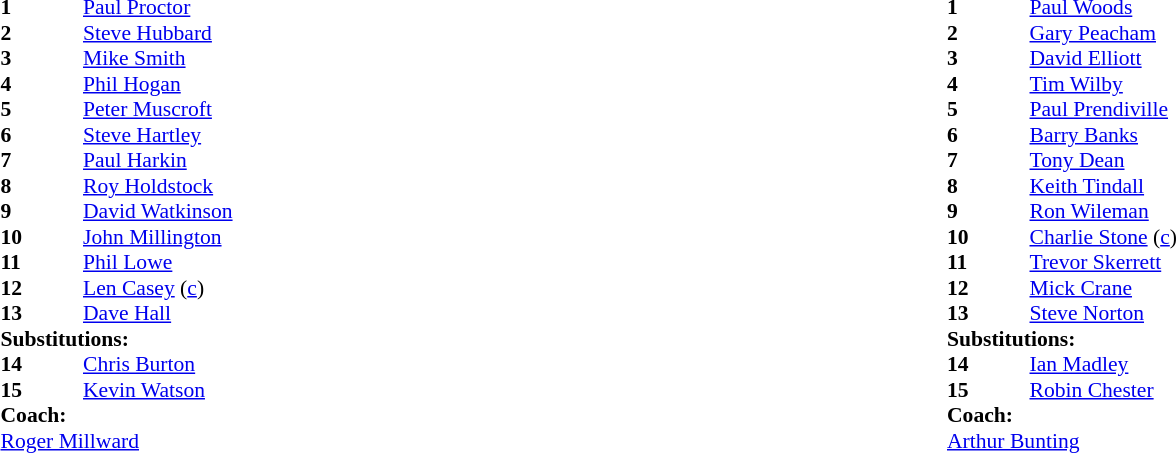<table width="100%">
<tr>
<td valign="top" width="50%"><br><table style="font-size: 90%" cellspacing="0" cellpadding="0">
<tr>
<th width="55"></th>
</tr>
<tr>
<td><strong>1</strong></td>
<td><a href='#'>Paul Proctor</a></td>
</tr>
<tr>
<td><strong>2</strong></td>
<td><a href='#'>Steve Hubbard</a></td>
</tr>
<tr>
<td><strong>3</strong></td>
<td><a href='#'>Mike Smith</a></td>
</tr>
<tr>
<td><strong>4</strong></td>
<td><a href='#'>Phil Hogan</a></td>
</tr>
<tr>
<td><strong>5</strong></td>
<td><a href='#'>Peter Muscroft</a></td>
</tr>
<tr>
<td><strong>6</strong></td>
<td><a href='#'>Steve Hartley</a></td>
</tr>
<tr>
<td><strong>7</strong></td>
<td><a href='#'>Paul Harkin</a></td>
</tr>
<tr>
<td><strong>8</strong></td>
<td><a href='#'>Roy Holdstock</a></td>
</tr>
<tr>
<td><strong>9</strong></td>
<td><a href='#'>David Watkinson</a></td>
</tr>
<tr>
<td><strong>10</strong></td>
<td><a href='#'>John Millington</a></td>
</tr>
<tr>
<td><strong>11</strong></td>
<td><a href='#'>Phil Lowe</a></td>
</tr>
<tr>
<td><strong>12</strong></td>
<td><a href='#'>Len Casey</a> (<a href='#'>c</a>)</td>
</tr>
<tr>
<td><strong>13</strong></td>
<td><a href='#'>Dave Hall</a></td>
<td></td>
</tr>
<tr>
<td colspan=3><strong>Substitutions:</strong></td>
</tr>
<tr>
<td><strong>14</strong></td>
<td><a href='#'>Chris Burton</a></td>
<td></td>
</tr>
<tr>
<td><strong>15</strong></td>
<td><a href='#'>Kevin Watson</a></td>
</tr>
<tr>
<td colspan=3><strong>Coach:</strong></td>
</tr>
<tr>
<td colspan="4"><a href='#'>Roger Millward</a></td>
</tr>
</table>
</td>
<td valign="top" width="50%"><br><table style="font-size: 90%" cellspacing="0" cellpadding="0">
<tr>
<th width="55"></th>
</tr>
<tr>
<td><strong>1</strong></td>
<td><a href='#'>Paul Woods</a></td>
</tr>
<tr>
<td><strong>2</strong></td>
<td><a href='#'>Gary Peacham</a></td>
</tr>
<tr>
<td><strong>3</strong></td>
<td><a href='#'>David Elliott</a></td>
</tr>
<tr>
<td><strong>4</strong></td>
<td><a href='#'>Tim Wilby</a></td>
</tr>
<tr>
<td><strong>5</strong></td>
<td><a href='#'>Paul Prendiville</a></td>
</tr>
<tr>
<td><strong>6</strong></td>
<td><a href='#'>Barry Banks</a></td>
</tr>
<tr>
<td><strong>7</strong></td>
<td><a href='#'>Tony Dean</a></td>
</tr>
<tr>
<td><strong>8</strong></td>
<td><a href='#'>Keith Tindall</a></td>
</tr>
<tr>
<td><strong>9</strong></td>
<td><a href='#'>Ron Wileman</a></td>
</tr>
<tr>
<td><strong>10</strong></td>
<td><a href='#'>Charlie Stone</a> (<a href='#'>c</a>)</td>
</tr>
<tr>
<td><strong>11</strong></td>
<td><a href='#'>Trevor Skerrett</a></td>
<td></td>
</tr>
<tr>
<td><strong>12</strong></td>
<td><a href='#'>Mick Crane</a></td>
</tr>
<tr>
<td><strong>13</strong></td>
<td><a href='#'>Steve Norton</a></td>
</tr>
<tr>
<td colspan=3><strong>Substitutions:</strong></td>
</tr>
<tr>
<td><strong>14</strong></td>
<td><a href='#'>Ian Madley</a></td>
<td></td>
</tr>
<tr>
<td><strong>15</strong></td>
<td><a href='#'>Robin Chester</a></td>
</tr>
<tr>
<td colspan=3><strong>Coach:</strong></td>
</tr>
<tr>
<td colspan="4"><a href='#'>Arthur Bunting</a></td>
</tr>
</table>
</td>
</tr>
</table>
